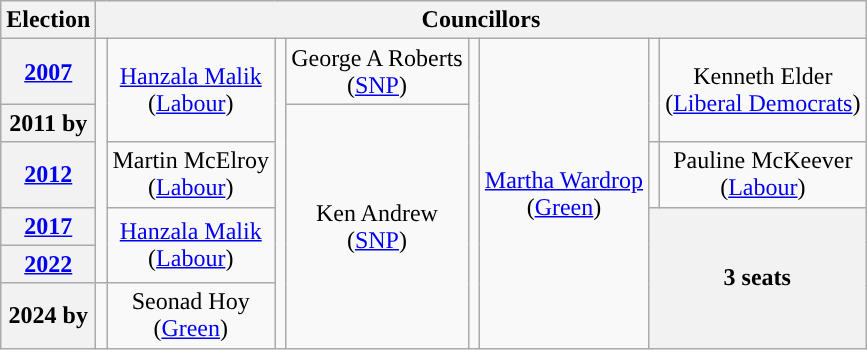<table class="wikitable" style="text-align:center">
<tr>
<th>Election</th>
<th colspan=8>Councillors</th>
</tr>
<tr>
<th><a href='#'>2007</a></th>
<td rowspan=5; style="background-color: "></td>
<td rowspan=2><a href='#'>Hanzala Malik</a><br>(<a href='#'>Labour</a>)</td>
<td rowspan=6; style="background-color: "></td>
<td rowspan=1>George A Roberts<br>(<a href='#'>SNP</a>)</td>
<td rowspan=6; style="background-color: "></td>
<td rowspan=6><a href='#'>Martha Wardrop</a><br>(<a href='#'>Green</a>)</td>
<td rowspan=2; style="background-color: "></td>
<td rowspan=2>Kenneth Elder<br>(<a href='#'>Liberal Democrats</a>)</td>
</tr>
<tr>
<th>2011 by</th>
<td rowspan=5>Ken Andrew<br>(<a href='#'>SNP</a>)</td>
</tr>
<tr>
<th><a href='#'>2012</a></th>
<td rowspan=1>Martin McElroy<br>(<a href='#'>Labour</a>)</td>
<td rowspan=1; style="background-color: "></td>
<td rowspan=1>Pauline McKeever<br>(<a href='#'>Labour</a>)</td>
</tr>
<tr>
<th><a href='#'>2017</a></th>
<td rowspan=2><a href='#'>Hanzala Malik</a><br>(<a href='#'>Labour</a>)</td>
<th rowspan=3; colspan=2>3 seats</th>
</tr>
<tr>
<th><a href='#'>2022</a></th>
</tr>
<tr>
<th>2024 by</th>
<td rowspan=1; style="background-color: "></td>
<td rowspan=1>Seonad Hoy<br>(<a href='#'>Green</a>)</td>
</tr>
</table>
